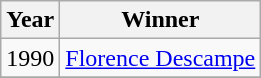<table class=wikitable>
<tr>
<th>Year</th>
<th>Winner</th>
</tr>
<tr>
<td>1990</td>
<td> <a href='#'>Florence Descampe</a></td>
</tr>
<tr>
</tr>
</table>
